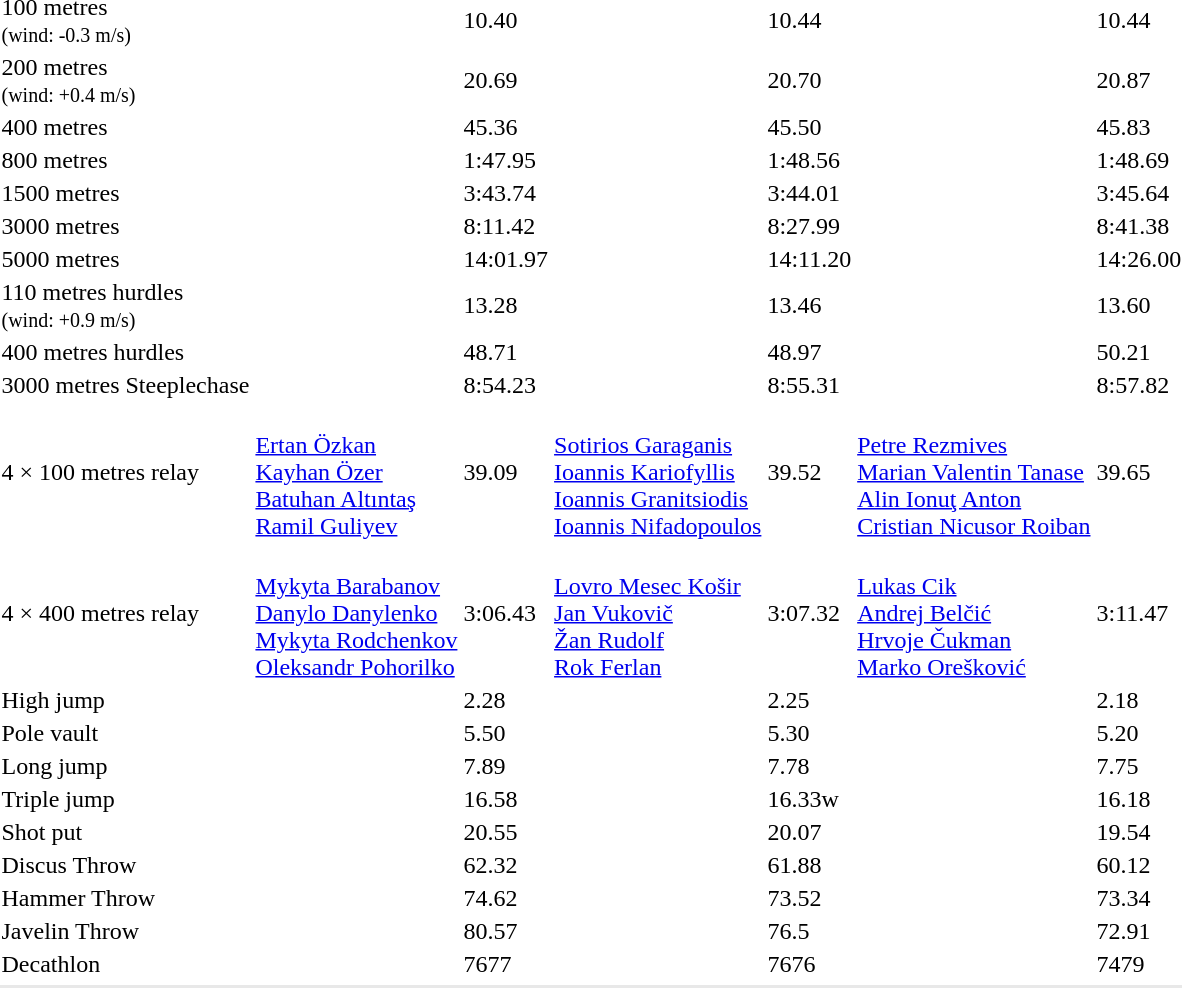<table>
<tr>
<td>100 metres<br><small>(wind: -0.3 m/s)</small></td>
<td></td>
<td>10.40</td>
<td></td>
<td>10.44</td>
<td></td>
<td>10.44</td>
</tr>
<tr>
<td>200 metres<br><small>(wind: +0.4 m/s)</small></td>
<td></td>
<td>20.69</td>
<td></td>
<td>20.70</td>
<td></td>
<td>20.87</td>
</tr>
<tr>
<td>400 metres</td>
<td></td>
<td>45.36 </td>
<td></td>
<td>45.50</td>
<td></td>
<td>45.83</td>
</tr>
<tr>
<td>800 metres</td>
<td></td>
<td>1:47.95</td>
<td></td>
<td>1:48.56</td>
<td></td>
<td>1:48.69</td>
</tr>
<tr>
<td>1500 metres</td>
<td></td>
<td>3:43.74</td>
<td></td>
<td>3:44.01</td>
<td></td>
<td>3:45.64</td>
</tr>
<tr>
<td>3000 metres</td>
<td></td>
<td>8:11.42</td>
<td></td>
<td>8:27.99</td>
<td></td>
<td>8:41.38</td>
</tr>
<tr>
<td>5000 metres</td>
<td></td>
<td>14:01.97</td>
<td></td>
<td>14:11.20</td>
<td></td>
<td>14:26.00</td>
</tr>
<tr>
<td>110 metres hurdles<br><small>(wind: +0.9 m/s)</small></td>
<td></td>
<td>13.28 </td>
<td></td>
<td>13.46</td>
<td></td>
<td>13.60</td>
</tr>
<tr>
<td>400 metres hurdles</td>
<td></td>
<td>48.71 </td>
<td></td>
<td>48.97</td>
<td></td>
<td>50.21</td>
</tr>
<tr>
<td>3000 metres Steeplechase</td>
<td></td>
<td>8:54.23</td>
<td></td>
<td>8:55.31</td>
<td></td>
<td>8:57.82</td>
</tr>
<tr>
<td>4 × 100 metres relay</td>
<td><br><a href='#'>Ertan Özkan</a><br><a href='#'>Kayhan Özer</a><br><a href='#'>Batuhan Altıntaş</a><br><a href='#'>Ramil Guliyev</a></td>
<td>39.09 </td>
<td><br><a href='#'>Sotirios Garaganis</a><br><a href='#'>Ioannis Kariofyllis</a><br><a href='#'>Ioannis Granitsiodis</a><br><a href='#'>Ioannis Nifadopoulos</a></td>
<td>39.52</td>
<td><br><a href='#'>Petre Rezmives</a><br><a href='#'>Marian Valentin Tanase</a><br><a href='#'>Alin Ionuţ Anton</a><br><a href='#'>Cristian Nicusor Roiban</a></td>
<td>39.65</td>
</tr>
<tr>
<td>4 × 400 metres relay</td>
<td><br><a href='#'>Mykyta Barabanov</a><br><a href='#'>Danylo Danylenko</a><br><a href='#'>Mykyta Rodchenkov</a><br><a href='#'>Oleksandr Pohorilko</a></td>
<td>3:06.43</td>
<td><br><a href='#'>Lovro Mesec Košir</a><br><a href='#'>Jan Vukovič</a><br><a href='#'>Žan Rudolf</a><br><a href='#'>Rok Ferlan</a></td>
<td>3:07.32</td>
<td><br><a href='#'>Lukas Cik</a><br><a href='#'>Andrej Belčić</a><br><a href='#'>Hrvoje Čukman</a><br><a href='#'>Marko Orešković</a></td>
<td>3:11.47</td>
</tr>
<tr>
<td>High jump</td>
<td></td>
<td>2.28</td>
<td></td>
<td>2.25</td>
<td></td>
<td>2.18</td>
</tr>
<tr>
<td>Pole vault</td>
<td></td>
<td>5.50</td>
<td></td>
<td>5.30</td>
<td></td>
<td>5.20</td>
</tr>
<tr>
<td>Long jump</td>
<td></td>
<td>7.89</td>
<td></td>
<td>7.78</td>
<td></td>
<td>7.75</td>
</tr>
<tr>
<td>Triple jump</td>
<td></td>
<td>16.58</td>
<td></td>
<td>16.33w</td>
<td></td>
<td>16.18</td>
</tr>
<tr>
<td>Shot put</td>
<td></td>
<td>20.55</td>
<td></td>
<td>20.07</td>
<td></td>
<td>19.54</td>
</tr>
<tr>
<td>Discus Throw</td>
<td></td>
<td>62.32</td>
<td></td>
<td>61.88</td>
<td></td>
<td>60.12</td>
</tr>
<tr>
<td>Hammer Throw</td>
<td></td>
<td>74.62</td>
<td></td>
<td>73.52</td>
<td></td>
<td>73.34</td>
</tr>
<tr>
<td>Javelin Throw</td>
<td></td>
<td>80.57</td>
<td></td>
<td>76.5</td>
<td></td>
<td>72.91</td>
</tr>
<tr>
<td>Decathlon</td>
<td></td>
<td>7677</td>
<td></td>
<td>7676</td>
<td></td>
<td>7479</td>
</tr>
<tr>
</tr>
<tr bgcolor= e8e8e8>
<td colspan=7></td>
</tr>
</table>
